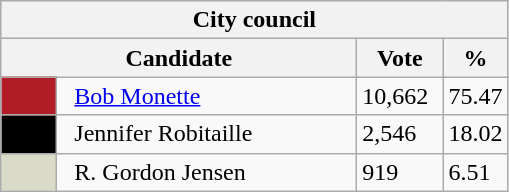<table class="wikitable">
<tr>
<th colspan="4">City council</th>
</tr>
<tr>
<th bgcolor="#DDDDFF" width="230px" colspan="2">Candidate</th>
<th bgcolor="#DDDDFF" width="50px">Vote</th>
<th bgcolor="#DDDDFF" width="30px">%</th>
</tr>
<tr>
<td bgcolor=#B21C27 width="30px"> </td>
<td>  <a href='#'>Bob Monette</a></td>
<td>10,662</td>
<td>75.47</td>
</tr>
<tr>
<td bgcolor=#000000 width="30px"> </td>
<td>  Jennifer Robitaille</td>
<td>2,546</td>
<td>18.02</td>
</tr>
<tr>
<td bgcolor=#DADAC8 width="30px"> </td>
<td>  R. Gordon Jensen</td>
<td>919</td>
<td>6.51</td>
</tr>
</table>
